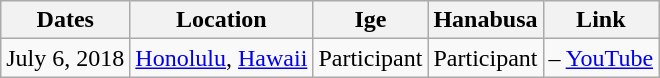<table class="wikitable" style="text-align:center">
<tr>
<th>Dates</th>
<th>Location</th>
<th>Ige</th>
<th>Hanabusa</th>
<th>Link</th>
</tr>
<tr>
<td>July 6, 2018</td>
<td><a href='#'>Honolulu</a>, <a href='#'>Hawaii</a></td>
<td>Participant</td>
<td>Participant</td>
<td align=left> – <a href='#'>YouTube</a></td>
</tr>
</table>
